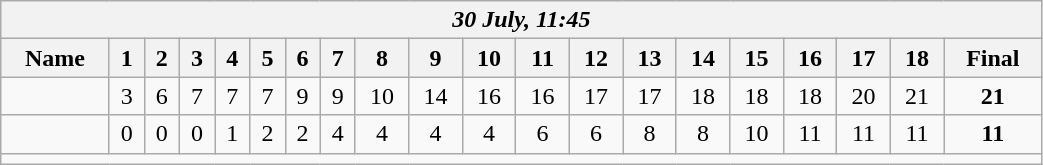<table class=wikitable style="text-align:center; width: 55%">
<tr>
<th colspan=20><em>30 July, 11:45</em></th>
</tr>
<tr>
<th>Name</th>
<th>1</th>
<th>2</th>
<th>3</th>
<th>4</th>
<th>5</th>
<th>6</th>
<th>7</th>
<th>8</th>
<th>9</th>
<th>10</th>
<th>11</th>
<th>12</th>
<th>13</th>
<th>14</th>
<th>15</th>
<th>16</th>
<th>17</th>
<th>18</th>
<th>Final</th>
</tr>
<tr>
<td align=left><strong></strong></td>
<td>3</td>
<td>6</td>
<td>7</td>
<td>7</td>
<td>7</td>
<td>9</td>
<td>9</td>
<td>10</td>
<td>14</td>
<td>16</td>
<td>16</td>
<td>17</td>
<td>17</td>
<td>18</td>
<td>18</td>
<td>18</td>
<td>20</td>
<td>21</td>
<td><strong>21</strong></td>
</tr>
<tr>
<td align=left></td>
<td>0</td>
<td>0</td>
<td>0</td>
<td>1</td>
<td>2</td>
<td>2</td>
<td>4</td>
<td>4</td>
<td>4</td>
<td>4</td>
<td>6</td>
<td>6</td>
<td>8</td>
<td>8</td>
<td>10</td>
<td>11</td>
<td>11</td>
<td>11</td>
<td><strong>11</strong></td>
</tr>
<tr>
<td colspan=20></td>
</tr>
</table>
